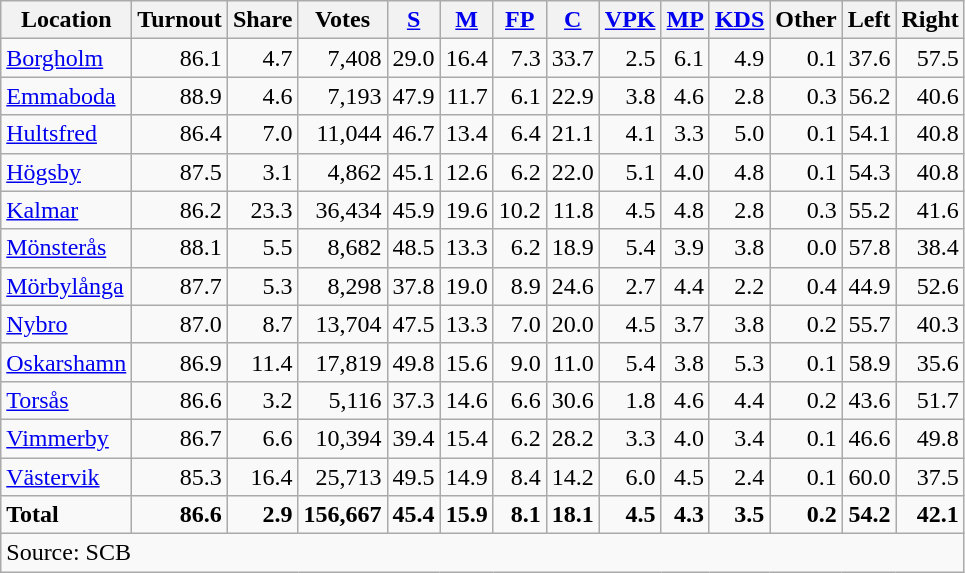<table class="wikitable sortable" style=text-align:right>
<tr>
<th>Location</th>
<th>Turnout</th>
<th>Share</th>
<th>Votes</th>
<th><a href='#'>S</a></th>
<th><a href='#'>M</a></th>
<th><a href='#'>FP</a></th>
<th><a href='#'>C</a></th>
<th><a href='#'>VPK</a></th>
<th><a href='#'>MP</a></th>
<th><a href='#'>KDS</a></th>
<th>Other</th>
<th>Left</th>
<th>Right</th>
</tr>
<tr>
<td align=left><a href='#'>Borgholm</a></td>
<td>86.1</td>
<td>4.7</td>
<td>7,408</td>
<td>29.0</td>
<td>16.4</td>
<td>7.3</td>
<td>33.7</td>
<td>2.5</td>
<td>6.1</td>
<td>4.9</td>
<td>0.1</td>
<td>37.6</td>
<td>57.5</td>
</tr>
<tr>
<td align=left><a href='#'>Emmaboda</a></td>
<td>88.9</td>
<td>4.6</td>
<td>7,193</td>
<td>47.9</td>
<td>11.7</td>
<td>6.1</td>
<td>22.9</td>
<td>3.8</td>
<td>4.6</td>
<td>2.8</td>
<td>0.3</td>
<td>56.2</td>
<td>40.6</td>
</tr>
<tr>
<td align=left><a href='#'>Hultsfred</a></td>
<td>86.4</td>
<td>7.0</td>
<td>11,044</td>
<td>46.7</td>
<td>13.4</td>
<td>6.4</td>
<td>21.1</td>
<td>4.1</td>
<td>3.3</td>
<td>5.0</td>
<td>0.1</td>
<td>54.1</td>
<td>40.8</td>
</tr>
<tr>
<td align=left><a href='#'>Högsby</a></td>
<td>87.5</td>
<td>3.1</td>
<td>4,862</td>
<td>45.1</td>
<td>12.6</td>
<td>6.2</td>
<td>22.0</td>
<td>5.1</td>
<td>4.0</td>
<td>4.8</td>
<td>0.1</td>
<td>54.3</td>
<td>40.8</td>
</tr>
<tr>
<td align=left><a href='#'>Kalmar</a></td>
<td>86.2</td>
<td>23.3</td>
<td>36,434</td>
<td>45.9</td>
<td>19.6</td>
<td>10.2</td>
<td>11.8</td>
<td>4.5</td>
<td>4.8</td>
<td>2.8</td>
<td>0.3</td>
<td>55.2</td>
<td>41.6</td>
</tr>
<tr>
<td align=left><a href='#'>Mönsterås</a></td>
<td>88.1</td>
<td>5.5</td>
<td>8,682</td>
<td>48.5</td>
<td>13.3</td>
<td>6.2</td>
<td>18.9</td>
<td>5.4</td>
<td>3.9</td>
<td>3.8</td>
<td>0.0</td>
<td>57.8</td>
<td>38.4</td>
</tr>
<tr>
<td align=left><a href='#'>Mörbylånga</a></td>
<td>87.7</td>
<td>5.3</td>
<td>8,298</td>
<td>37.8</td>
<td>19.0</td>
<td>8.9</td>
<td>24.6</td>
<td>2.7</td>
<td>4.4</td>
<td>2.2</td>
<td>0.4</td>
<td>44.9</td>
<td>52.6</td>
</tr>
<tr>
<td align=left><a href='#'>Nybro</a></td>
<td>87.0</td>
<td>8.7</td>
<td>13,704</td>
<td>47.5</td>
<td>13.3</td>
<td>7.0</td>
<td>20.0</td>
<td>4.5</td>
<td>3.7</td>
<td>3.8</td>
<td>0.2</td>
<td>55.7</td>
<td>40.3</td>
</tr>
<tr>
<td align=left><a href='#'>Oskarshamn</a></td>
<td>86.9</td>
<td>11.4</td>
<td>17,819</td>
<td>49.8</td>
<td>15.6</td>
<td>9.0</td>
<td>11.0</td>
<td>5.4</td>
<td>3.8</td>
<td>5.3</td>
<td>0.1</td>
<td>58.9</td>
<td>35.6</td>
</tr>
<tr>
<td align=left><a href='#'>Torsås</a></td>
<td>86.6</td>
<td>3.2</td>
<td>5,116</td>
<td>37.3</td>
<td>14.6</td>
<td>6.6</td>
<td>30.6</td>
<td>1.8</td>
<td>4.6</td>
<td>4.4</td>
<td>0.2</td>
<td>43.6</td>
<td>51.7</td>
</tr>
<tr>
<td align=left><a href='#'>Vimmerby</a></td>
<td>86.7</td>
<td>6.6</td>
<td>10,394</td>
<td>39.4</td>
<td>15.4</td>
<td>6.2</td>
<td>28.2</td>
<td>3.3</td>
<td>4.0</td>
<td>3.4</td>
<td>0.1</td>
<td>46.6</td>
<td>49.8</td>
</tr>
<tr>
<td align=left><a href='#'>Västervik</a></td>
<td>85.3</td>
<td>16.4</td>
<td>25,713</td>
<td>49.5</td>
<td>14.9</td>
<td>8.4</td>
<td>14.2</td>
<td>6.0</td>
<td>4.5</td>
<td>2.4</td>
<td>0.1</td>
<td>60.0</td>
<td>37.5</td>
</tr>
<tr>
<td align=left><strong>Total</strong></td>
<td><strong>86.6</strong></td>
<td><strong>2.9</strong></td>
<td><strong>156,667</strong></td>
<td><strong>45.4</strong></td>
<td><strong>15.9</strong></td>
<td><strong>8.1</strong></td>
<td><strong>18.1</strong></td>
<td><strong>4.5</strong></td>
<td><strong>4.3</strong></td>
<td><strong>3.5</strong></td>
<td><strong>0.2</strong></td>
<td><strong>54.2</strong></td>
<td><strong>42.1</strong></td>
</tr>
<tr>
<td align=left colspan=14>Source: SCB </td>
</tr>
</table>
